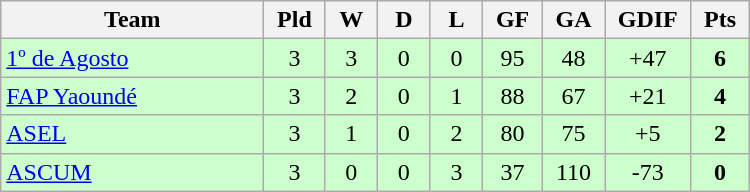<table class=wikitable style="text-align:center" width=500>
<tr>
<th width=25%>Team</th>
<th width=5%>Pld</th>
<th width=5%>W</th>
<th width=5%>D</th>
<th width=5%>L</th>
<th width=5%>GF</th>
<th width=5%>GA</th>
<th width=5%>GDIF</th>
<th width=5%>Pts</th>
</tr>
<tr bgcolor=#ccffcc>
<td align="left"> <a href='#'>1º de Agosto</a></td>
<td>3</td>
<td>3</td>
<td>0</td>
<td>0</td>
<td>95</td>
<td>48</td>
<td>+47</td>
<td><strong>6</strong></td>
</tr>
<tr bgcolor=#ccffcc>
<td align="left"> <a href='#'>FAP Yaoundé</a></td>
<td>3</td>
<td>2</td>
<td>0</td>
<td>1</td>
<td>88</td>
<td>67</td>
<td>+21</td>
<td><strong>4</strong></td>
</tr>
<tr bgcolor=#ccffcc>
<td align="left"> <a href='#'>ASEL</a></td>
<td>3</td>
<td>1</td>
<td>0</td>
<td>2</td>
<td>80</td>
<td>75</td>
<td>+5</td>
<td><strong>2</strong></td>
</tr>
<tr bgcolor=#ccffcc>
<td align="left"> <a href='#'>ASCUM</a></td>
<td>3</td>
<td>0</td>
<td>0</td>
<td>3</td>
<td>37</td>
<td>110</td>
<td>-73</td>
<td><strong>0</strong></td>
</tr>
</table>
